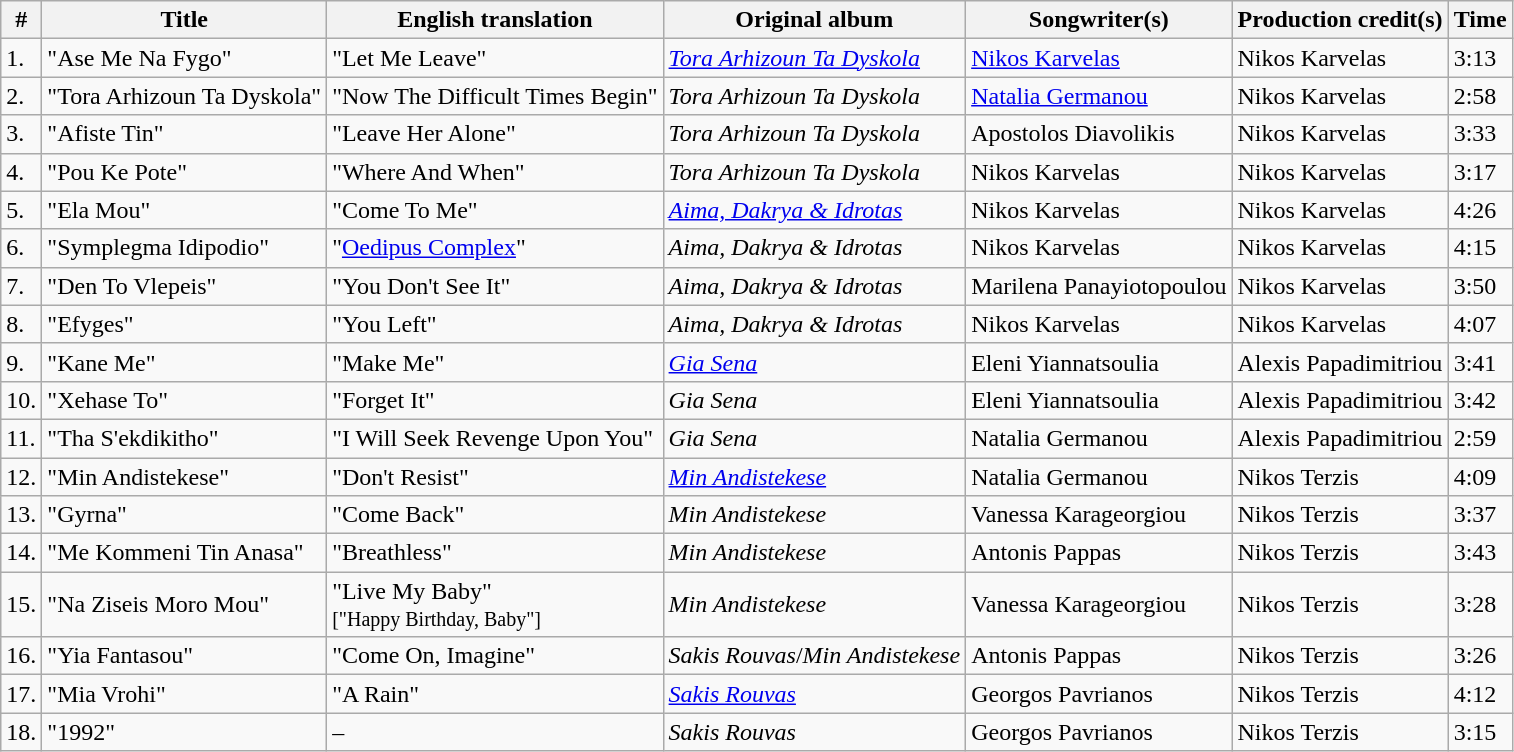<table class="wikitable" border="1">
<tr>
<th>#</th>
<th>Title</th>
<th>English translation</th>
<th>Original album</th>
<th>Songwriter(s)</th>
<th>Production credit(s)</th>
<th>Time</th>
</tr>
<tr>
<td>1.</td>
<td>"Ase Me Na Fygo"</td>
<td>"Let Me Leave"</td>
<td><em><a href='#'>Tora Arhizoun Ta Dyskola</a></em></td>
<td><a href='#'>Nikos Karvelas</a></td>
<td>Nikos Karvelas</td>
<td>3:13</td>
</tr>
<tr>
<td>2.</td>
<td>"Tora Arhizoun Ta Dyskola"</td>
<td>"Now The Difficult Times Begin"</td>
<td><em>Tora Arhizoun Ta Dyskola</em></td>
<td><a href='#'>Natalia Germanou</a></td>
<td>Nikos Karvelas</td>
<td>2:58</td>
</tr>
<tr>
<td>3.</td>
<td>"Afiste Tin"</td>
<td>"Leave Her Alone"</td>
<td><em>Tora Arhizoun Ta Dyskola</em></td>
<td>Apostolos Diavolikis</td>
<td>Nikos Karvelas</td>
<td>3:33</td>
</tr>
<tr>
<td>4.</td>
<td>"Pou Ke Pote"</td>
<td>"Where And When"</td>
<td><em>Tora Arhizoun Ta Dyskola</em></td>
<td>Nikos Karvelas</td>
<td>Nikos Karvelas</td>
<td>3:17</td>
</tr>
<tr>
<td>5.</td>
<td>"Ela Mou"</td>
<td>"Come To Me"</td>
<td><em><a href='#'>Aima, Dakrya & Idrotas</a></em></td>
<td>Nikos Karvelas</td>
<td>Nikos Karvelas</td>
<td>4:26</td>
</tr>
<tr>
<td>6.</td>
<td>"Symplegma Idipodio"</td>
<td>"<a href='#'>Oedipus Complex</a>"</td>
<td><em>Aima, Dakrya & Idrotas</em></td>
<td>Nikos Karvelas</td>
<td>Nikos Karvelas</td>
<td>4:15</td>
</tr>
<tr>
<td>7.</td>
<td>"Den To Vlepeis"</td>
<td>"You Don't See It"</td>
<td><em>Aima, Dakrya & Idrotas</em></td>
<td>Marilena Panayiotopoulou</td>
<td>Nikos Karvelas</td>
<td>3:50</td>
</tr>
<tr>
<td>8.</td>
<td>"Efyges"</td>
<td>"You Left"</td>
<td><em>Aima, Dakrya & Idrotas</em></td>
<td>Nikos Karvelas</td>
<td>Nikos Karvelas</td>
<td>4:07</td>
</tr>
<tr>
<td>9.</td>
<td>"Kane Me"</td>
<td>"Make Me"</td>
<td><em><a href='#'>Gia Sena</a></em></td>
<td>Eleni Yiannatsoulia</td>
<td>Alexis Papadimitriou</td>
<td>3:41</td>
</tr>
<tr>
<td>10.</td>
<td>"Xehase To"</td>
<td>"Forget It"</td>
<td><em>Gia Sena</em></td>
<td>Eleni Yiannatsoulia</td>
<td>Alexis Papadimitriou</td>
<td>3:42</td>
</tr>
<tr>
<td>11.</td>
<td>"Tha S'ekdikitho"</td>
<td>"I Will Seek Revenge Upon You"</td>
<td><em>Gia Sena</em></td>
<td>Natalia Germanou</td>
<td>Alexis Papadimitriou</td>
<td>2:59</td>
</tr>
<tr>
<td>12.</td>
<td>"Min Andistekese"</td>
<td>"Don't Resist"</td>
<td><em><a href='#'>Min Andistekese</a></em></td>
<td>Natalia Germanou</td>
<td>Nikos Terzis</td>
<td>4:09</td>
</tr>
<tr>
<td>13.</td>
<td>"Gyrna"</td>
<td>"Come Back"</td>
<td><em>Min Andistekese</em></td>
<td>Vanessa Karageorgiou</td>
<td>Nikos Terzis</td>
<td>3:37</td>
</tr>
<tr>
<td>14.</td>
<td>"Me Kommeni Tin Anasa"</td>
<td>"Breathless"</td>
<td><em>Min Andistekese</em></td>
<td>Antonis Pappas</td>
<td>Nikos Terzis</td>
<td>3:43</td>
</tr>
<tr>
<td>15.</td>
<td>"Na Ziseis Moro Mou"</td>
<td>"Live My Baby"<br><small>["Happy Birthday, Baby"]</small><br></td>
<td><em>Min Andistekese</em></td>
<td>Vanessa Karageorgiou</td>
<td>Nikos Terzis</td>
<td>3:28</td>
</tr>
<tr>
<td>16.</td>
<td>"Yia Fantasou"</td>
<td>"Come On, Imagine"</td>
<td><em>Sakis Rouvas</em>/<em>Min Andistekese</em></td>
<td>Antonis Pappas</td>
<td>Nikos Terzis</td>
<td>3:26</td>
</tr>
<tr>
<td>17.</td>
<td>"Mia Vrohi"</td>
<td>"A Rain"</td>
<td><em><a href='#'>Sakis Rouvas</a></em></td>
<td>Georgos Pavrianos</td>
<td>Nikos Terzis</td>
<td>4:12</td>
</tr>
<tr>
<td>18.</td>
<td>"1992"</td>
<td>–</td>
<td><em>Sakis Rouvas</em></td>
<td>Georgos Pavrianos</td>
<td>Nikos Terzis</td>
<td>3:15</td>
</tr>
</table>
